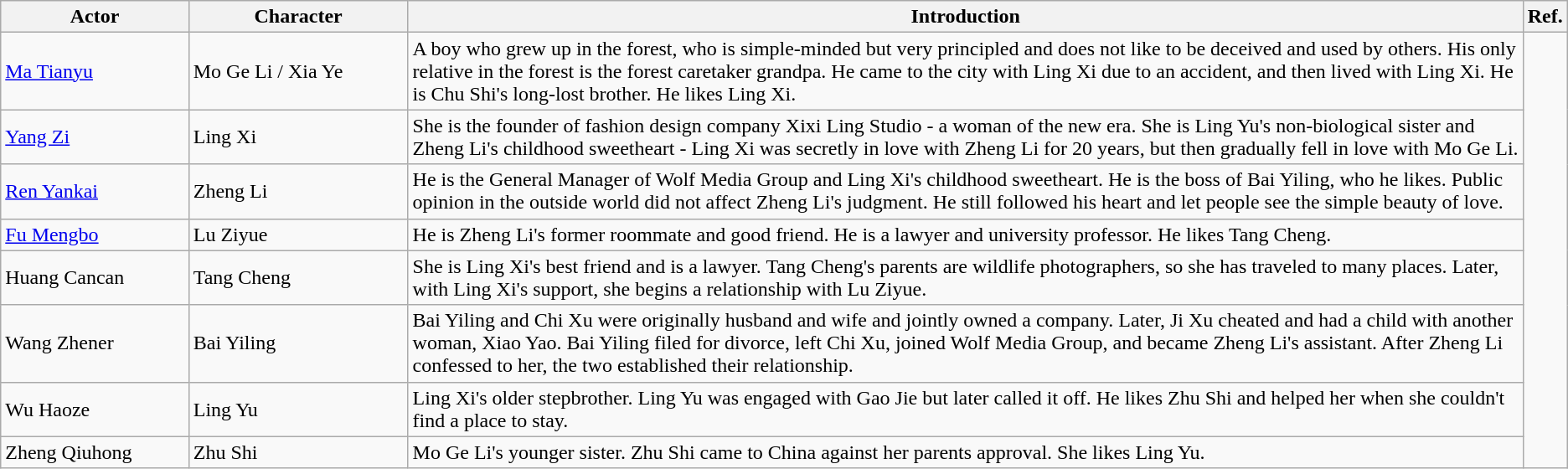<table class="wikitable">
<tr>
<th style="width:12%">Actor</th>
<th style="width:14%">Character</th>
<th>Introduction</th>
<th>Ref.</th>
</tr>
<tr>
<td><a href='#'>Ma Tianyu</a></td>
<td>Mo Ge Li / Xia Ye</td>
<td>A boy who grew up in the forest, who is simple-minded but very principled and does not like to be deceived and used by others. His only relative in the forest is the forest caretaker grandpa. He came to the city with Ling Xi due to an accident, and then lived with Ling Xi. He is Chu Shi's long-lost brother. He likes Ling Xi.</td>
<td rowspan=8></td>
</tr>
<tr>
<td><a href='#'>Yang Zi</a></td>
<td>Ling Xi</td>
<td>She is the founder of fashion design company Xixi Ling Studio - a woman of the new era. She is Ling Yu's non-biological sister and Zheng Li's childhood sweetheart - Ling Xi was secretly in love with Zheng Li for 20 years, but then gradually fell in love with Mo Ge Li.</td>
</tr>
<tr>
<td><a href='#'>Ren Yankai</a></td>
<td>Zheng Li</td>
<td>He is the General Manager of Wolf Media Group and Ling Xi's childhood sweetheart. He is the boss of Bai Yiling, who he likes. Public opinion in the outside world did not affect Zheng Li's judgment. He still followed his heart and let people see the simple beauty of love.</td>
</tr>
<tr>
<td><a href='#'>Fu Mengbo</a></td>
<td>Lu Ziyue</td>
<td>He is Zheng Li's former roommate and good friend. He is a lawyer and university professor. He likes Tang Cheng.</td>
</tr>
<tr>
<td>Huang Cancan</td>
<td>Tang Cheng</td>
<td>She is Ling Xi's best friend and is a lawyer. Tang Cheng's parents are wildlife photographers, so she has traveled to many places. Later, with Ling Xi's support, she begins a relationship with Lu Ziyue.</td>
</tr>
<tr>
<td>Wang Zhener</td>
<td>Bai Yiling</td>
<td>Bai Yiling and Chi Xu were originally husband and wife and jointly owned a company. Later, Ji Xu cheated and had a child with another woman, Xiao Yao. Bai Yiling filed for divorce, left Chi Xu, joined Wolf Media Group, and became Zheng Li's assistant. After Zheng Li confessed to her, the two established their relationship.</td>
</tr>
<tr>
<td>Wu Haoze</td>
<td>Ling Yu</td>
<td>Ling Xi's older stepbrother. Ling Yu was engaged with Gao Jie but later called it off. He likes Zhu Shi and helped her when she couldn't find a place to stay.</td>
</tr>
<tr>
<td>Zheng Qiuhong</td>
<td>Zhu Shi</td>
<td>Mo Ge Li's younger sister. Zhu Shi came to China against her parents approval. She likes Ling Yu.</td>
</tr>
</table>
